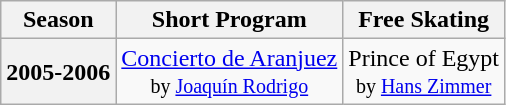<table class="wikitable" style="text-align:center">
<tr>
<th>Season</th>
<th>Short Program</th>
<th>Free Skating</th>
</tr>
<tr>
<th>2005-2006</th>
<td><a href='#'>Concierto de Aranjuez</a> <br> <small> by <a href='#'>Joaquín Rodrigo</a> </small></td>
<td>Prince of Egypt <br><small> by <a href='#'>Hans Zimmer</a></small></td>
</tr>
</table>
